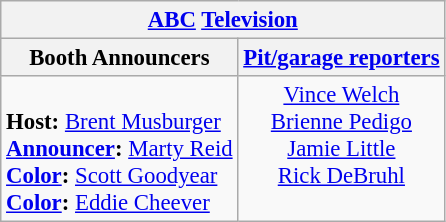<table class="wikitable" style="font-size: 95%;">
<tr>
<th colspan=2><a href='#'>ABC</a> <a href='#'>Television</a></th>
</tr>
<tr>
<th>Booth Announcers</th>
<th><a href='#'>Pit/garage reporters</a></th>
</tr>
<tr>
<td valign="top"><br><strong>Host:</strong> <a href='#'>Brent Musburger</a><br>
<strong><a href='#'>Announcer</a>:</strong> <a href='#'>Marty Reid</a><br>
<strong><a href='#'>Color</a>:</strong> <a href='#'>Scott Goodyear</a><br>
<strong><a href='#'>Color</a>:</strong> <a href='#'>Eddie Cheever</a><br></td>
<td align="center" valign="top"><a href='#'>Vince Welch</a><br><a href='#'>Brienne Pedigo</a><br><a href='#'>Jamie Little</a><br><a href='#'>Rick DeBruhl</a></td>
</tr>
</table>
